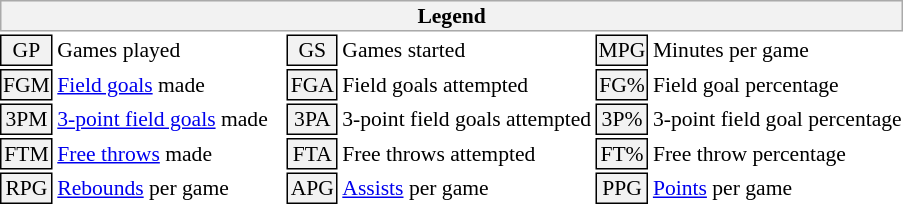<table class="toccolours" style="font-size:90%; white-space:nowrap">
<tr>
<th colspan="6" style="background-color:#F2F2F2; border: 1px solid #AAAAAA">Legend</th>
</tr>
<tr>
<td width="30px" style="text-align:center; background-color:#F2F2F2; border:1px solid black">GP</td>
<td width="150px">Games played</td>
<td width="30px" style="text-align:center; background-color:#F2F2F2; border:1px solid black">GS</td>
<td width="150px">Games started</td>
<td width="30px" style="text-align:center; background-color:#F2F2F2; border:1px solid black">MPG</td>
<td width="150px">Minutes per game</td>
</tr>
<tr>
<td style="text-align:center; background-color:#F2F2F2; border:1px solid black">FGM</td>
<td><a href='#'>Field goals</a> made</td>
<td style="text-align:center; background-color:#F2F2F2; border:1px solid black">FGA</td>
<td>Field goals attempted</td>
<td style="text-align:center; background-color:#F2F2F2; border:1px solid black">FG%</td>
<td>Field goal percentage</td>
</tr>
<tr>
<td style="text-align:center; background-color:#F2F2F2; border:1px solid black">3PM</td>
<td><a href='#'>3-point field goals</a> made</td>
<td style="text-align:center; background-color:#F2F2F2; border:1px solid black">3PA</td>
<td>3-point field goals attempted</td>
<td style="text-align:center; background-color:#F2F2F2; border:1px solid black">3P%</td>
<td>3-point field goal percentage</td>
</tr>
<tr>
<td style="text-align:center; background-color:#F2F2F2; border:1px solid black">FTM</td>
<td><a href='#'>Free throws</a> made</td>
<td style="text-align:center; background-color:#F2F2F2; border:1px solid black">FTA</td>
<td>Free throws attempted</td>
<td style="text-align:center; background-color:#F2F2F2; border:1px solid black">FT%</td>
<td>Free throw percentage</td>
</tr>
<tr>
<td style="text-align:center; background-color:#F2F2F2; border:1px solid black">RPG</td>
<td><a href='#'>Rebounds</a> per game</td>
<td style="text-align:center; background-color:#F2F2F2; border:1px solid black">APG</td>
<td><a href='#'>Assists</a> per game</td>
<td style="text-align:center; background-color:#F2F2F2; border:1px solid black">PPG</td>
<td><a href='#'>Points</a> per game</td>
</tr>
</table>
